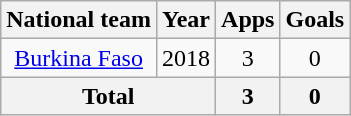<table class="wikitable" style="text-align:center">
<tr>
<th>National team</th>
<th>Year</th>
<th>Apps</th>
<th>Goals</th>
</tr>
<tr>
<td rowspan="1"><a href='#'>Burkina Faso</a></td>
<td>2018</td>
<td>3</td>
<td>0</td>
</tr>
<tr>
<th colspan=2>Total</th>
<th>3</th>
<th>0</th>
</tr>
</table>
